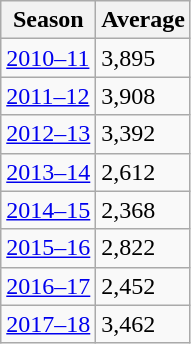<table class="wikitable">
<tr>
<th>Season</th>
<th>Average</th>
</tr>
<tr>
<td><a href='#'>2010–11</a></td>
<td>3,895</td>
</tr>
<tr>
<td><a href='#'>2011–12</a></td>
<td> 3,908</td>
</tr>
<tr>
<td><a href='#'>2012–13</a></td>
<td> 3,392</td>
</tr>
<tr>
<td><a href='#'>2013–14</a></td>
<td> 2,612</td>
</tr>
<tr>
<td><a href='#'>2014–15</a></td>
<td> 2,368</td>
</tr>
<tr>
<td><a href='#'>2015–16</a></td>
<td> 2,822</td>
</tr>
<tr>
<td><a href='#'>2016–17</a></td>
<td> 2,452</td>
</tr>
<tr>
<td><a href='#'>2017–18</a></td>
<td> 3,462</td>
</tr>
</table>
